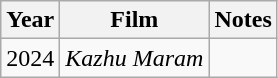<table class="wikitable sortable">
<tr>
<th>Year</th>
<th>Film</th>
<th>Notes</th>
</tr>
<tr>
<td>2024</td>
<td><em>Kazhu Maram</em></td>
<td></td>
</tr>
</table>
